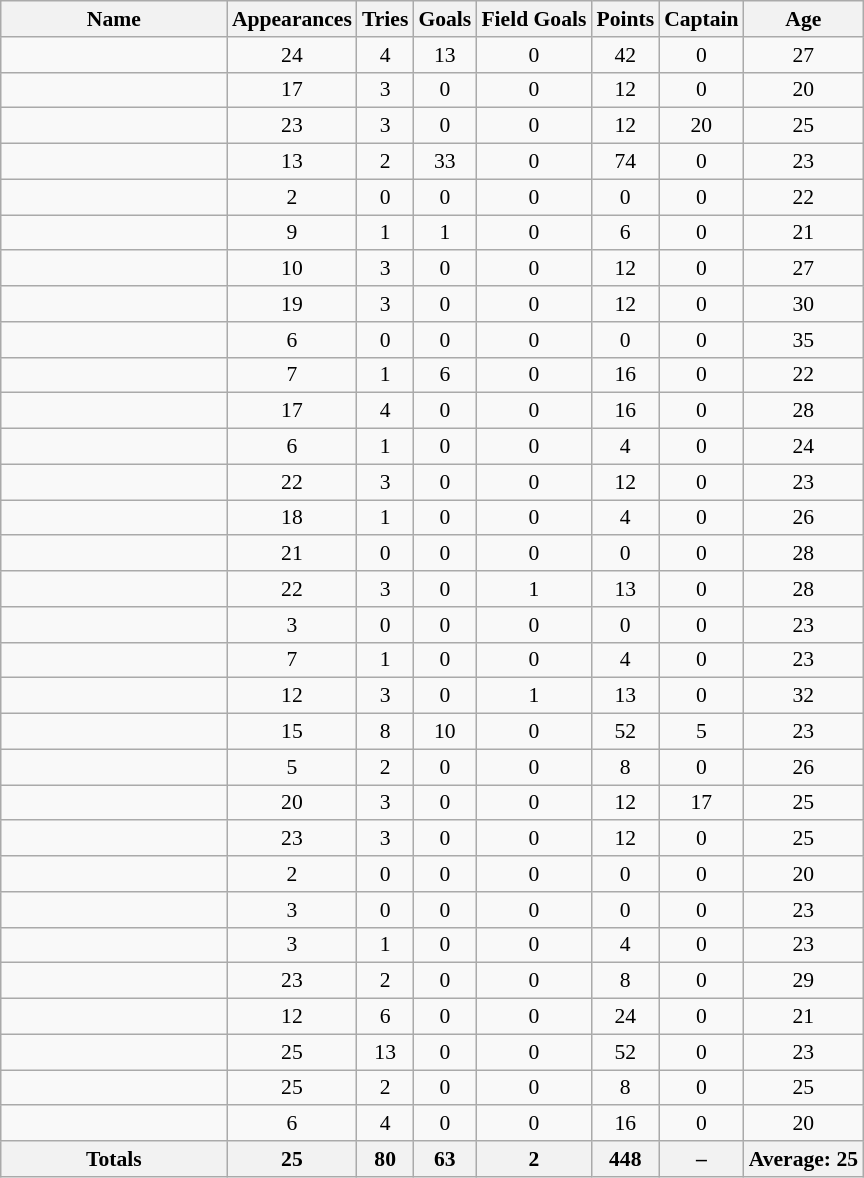<table class="wikitable sortable" style="text-align: center; font-size:90%">
<tr>
<th style="width:10em">Name</th>
<th>Appearances</th>
<th>Tries</th>
<th>Goals</th>
<th>Field Goals</th>
<th>Points</th>
<th>Captain</th>
<th>Age</th>
</tr>
<tr>
<td></td>
<td>24</td>
<td>4</td>
<td>13</td>
<td>0</td>
<td>42</td>
<td>0</td>
<td>27</td>
</tr>
<tr>
<td></td>
<td>17</td>
<td>3</td>
<td>0</td>
<td>0</td>
<td>12</td>
<td>0</td>
<td>20</td>
</tr>
<tr>
<td></td>
<td>23</td>
<td>3</td>
<td>0</td>
<td>0</td>
<td>12</td>
<td>20</td>
<td>25</td>
</tr>
<tr>
<td></td>
<td>13</td>
<td>2</td>
<td>33</td>
<td>0</td>
<td>74</td>
<td>0</td>
<td>23</td>
</tr>
<tr>
<td></td>
<td>2</td>
<td>0</td>
<td>0</td>
<td>0</td>
<td>0</td>
<td>0</td>
<td>22</td>
</tr>
<tr>
<td></td>
<td>9</td>
<td>1</td>
<td>1</td>
<td>0</td>
<td>6</td>
<td>0</td>
<td>21</td>
</tr>
<tr>
<td></td>
<td>10</td>
<td>3</td>
<td>0</td>
<td>0</td>
<td>12</td>
<td>0</td>
<td>27</td>
</tr>
<tr>
<td></td>
<td>19</td>
<td>3</td>
<td>0</td>
<td>0</td>
<td>12</td>
<td>0</td>
<td>30</td>
</tr>
<tr>
<td></td>
<td>6</td>
<td>0</td>
<td>0</td>
<td>0</td>
<td>0</td>
<td>0</td>
<td>35</td>
</tr>
<tr>
<td></td>
<td>7</td>
<td>1</td>
<td>6</td>
<td>0</td>
<td>16</td>
<td>0</td>
<td>22</td>
</tr>
<tr>
<td></td>
<td>17</td>
<td>4</td>
<td>0</td>
<td>0</td>
<td>16</td>
<td>0</td>
<td>28</td>
</tr>
<tr>
<td></td>
<td>6</td>
<td>1</td>
<td>0</td>
<td>0</td>
<td>4</td>
<td>0</td>
<td>24</td>
</tr>
<tr>
<td></td>
<td>22</td>
<td>3</td>
<td>0</td>
<td>0</td>
<td>12</td>
<td>0</td>
<td>23</td>
</tr>
<tr>
<td></td>
<td>18</td>
<td>1</td>
<td>0</td>
<td>0</td>
<td>4</td>
<td>0</td>
<td>26</td>
</tr>
<tr>
<td></td>
<td>21</td>
<td>0</td>
<td>0</td>
<td>0</td>
<td>0</td>
<td>0</td>
<td>28</td>
</tr>
<tr>
<td></td>
<td>22</td>
<td>3</td>
<td>0</td>
<td>1</td>
<td>13</td>
<td>0</td>
<td>28</td>
</tr>
<tr>
<td></td>
<td>3</td>
<td>0</td>
<td>0</td>
<td>0</td>
<td>0</td>
<td>0</td>
<td>23</td>
</tr>
<tr>
<td></td>
<td>7</td>
<td>1</td>
<td>0</td>
<td>0</td>
<td>4</td>
<td>0</td>
<td>23</td>
</tr>
<tr>
<td></td>
<td>12</td>
<td>3</td>
<td>0</td>
<td>1</td>
<td>13</td>
<td>0</td>
<td>32</td>
</tr>
<tr>
<td></td>
<td>15</td>
<td>8</td>
<td>10</td>
<td>0</td>
<td>52</td>
<td>5</td>
<td>23</td>
</tr>
<tr>
<td></td>
<td>5</td>
<td>2</td>
<td>0</td>
<td>0</td>
<td>8</td>
<td>0</td>
<td>26</td>
</tr>
<tr>
<td></td>
<td>20</td>
<td>3</td>
<td>0</td>
<td>0</td>
<td>12</td>
<td>17</td>
<td>25</td>
</tr>
<tr>
<td></td>
<td>23</td>
<td>3</td>
<td>0</td>
<td>0</td>
<td>12</td>
<td>0</td>
<td>25</td>
</tr>
<tr>
<td></td>
<td>2</td>
<td>0</td>
<td>0</td>
<td>0</td>
<td>0</td>
<td>0</td>
<td>20</td>
</tr>
<tr>
<td></td>
<td>3</td>
<td>0</td>
<td>0</td>
<td>0</td>
<td>0</td>
<td>0</td>
<td>23</td>
</tr>
<tr>
<td></td>
<td>3</td>
<td>1</td>
<td>0</td>
<td>0</td>
<td>4</td>
<td>0</td>
<td>23</td>
</tr>
<tr>
<td></td>
<td>23</td>
<td>2</td>
<td>0</td>
<td>0</td>
<td>8</td>
<td>0</td>
<td>29</td>
</tr>
<tr>
<td></td>
<td>12</td>
<td>6</td>
<td>0</td>
<td>0</td>
<td>24</td>
<td>0</td>
<td>21</td>
</tr>
<tr>
<td></td>
<td>25</td>
<td>13</td>
<td>0</td>
<td>0</td>
<td>52</td>
<td>0</td>
<td>23</td>
</tr>
<tr>
<td></td>
<td>25</td>
<td>2</td>
<td>0</td>
<td>0</td>
<td>8</td>
<td>0</td>
<td>25</td>
</tr>
<tr>
<td></td>
<td>6</td>
<td>4</td>
<td>0</td>
<td>0</td>
<td>16</td>
<td>0</td>
<td>20</td>
</tr>
<tr class="sortbottom">
<th>Totals</th>
<th>25</th>
<th>80</th>
<th>63</th>
<th>2</th>
<th>448</th>
<th>–</th>
<th>Average: 25</th>
</tr>
</table>
